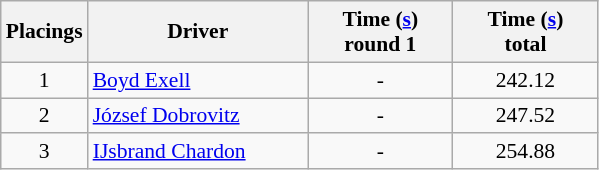<table class="wikitable" style="font-size: 90%">
<tr>
<th width=20>Placings </th>
<th width=140>Driver</th>
<th width=90>Time (<a href='#'>s</a>)<br>round 1</th>
<th width=90>Time (<a href='#'>s</a>)<br>total</th>
</tr>
<tr>
<td align=center>1</td>
<td> <a href='#'>Boyd Exell</a></td>
<td align=center>-</td>
<td align=center>242.12</td>
</tr>
<tr>
<td align=center>2</td>
<td> <a href='#'>József Dobrovitz</a></td>
<td align=center>-</td>
<td align=center>247.52</td>
</tr>
<tr>
<td align=center>3</td>
<td> <a href='#'>IJsbrand Chardon</a></td>
<td align=center>-</td>
<td align=center>254.88</td>
</tr>
</table>
